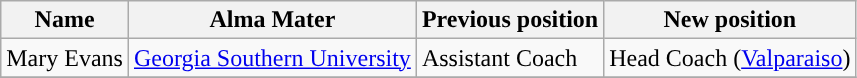<table class="wikitable sortable" border="1">
<tr align=center>
<th>Name</th>
<th>Alma Mater</th>
<th>Previous position</th>
<th>New position</th>
</tr>
<tr>
<td>Mary Evans</td>
<td><a href='#'>Georgia Southern University</a></td>
<td>Assistant Coach</td>
<td>Head Coach (<a href='#'>Valparaiso</a>)</td>
</tr>
<tr>
</tr>
</table>
